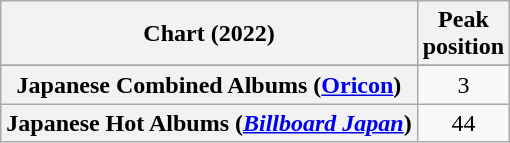<table class="wikitable sortable plainrowheaders" style="text-align:center">
<tr>
<th scope="col">Chart (2022)</th>
<th scope="col">Peak<br>position</th>
</tr>
<tr>
</tr>
<tr>
<th scope="row">Japanese Combined Albums (<a href='#'>Oricon</a>)</th>
<td>3</td>
</tr>
<tr>
<th scope="row">Japanese Hot Albums (<em><a href='#'>Billboard Japan</a></em>)</th>
<td>44</td>
</tr>
</table>
